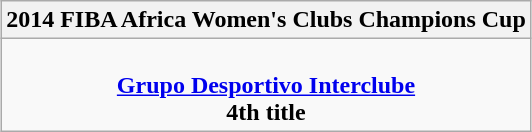<table class=wikitable style="text-align:center; margin:auto">
<tr>
<th>2014 FIBA Africa Women's Clubs Champions Cup</th>
</tr>
<tr>
<td><br><strong><a href='#'>Grupo Desportivo Interclube</a></strong><br><strong>4th title</strong></td>
</tr>
</table>
